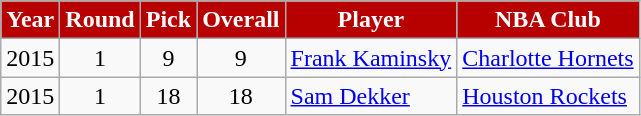<table class="wikitable" style="text-align:center">
<tr style="background:#b70101;color:white;">
<td><strong>Year</strong></td>
<td><strong>Round</strong></td>
<td><strong>Pick</strong></td>
<td><strong>Overall</strong></td>
<td><strong>Player</strong></td>
<td><strong>NBA Club</strong></td>
</tr>
<tr>
<td>2015</td>
<td>1</td>
<td>9</td>
<td>9</td>
<td align=left><a href='#'>Frank Kaminsky</a></td>
<td align=left><a href='#'>Charlotte Hornets</a></td>
</tr>
<tr>
<td>2015</td>
<td>1</td>
<td>18</td>
<td>18</td>
<td align=left><a href='#'>Sam Dekker</a></td>
<td align=left><a href='#'>Houston Rockets</a></td>
</tr>
</table>
